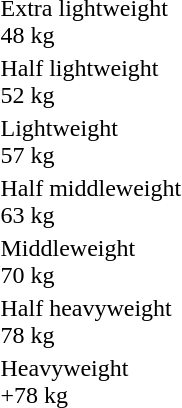<table>
<tr>
<td rowspan=2>Extra lightweight<br>48 kg<br></td>
<td rowspan=2></td>
<td rowspan=2></td>
<td></td>
</tr>
<tr>
<td></td>
</tr>
<tr>
<td rowspan=2>Half lightweight<br>52 kg<br></td>
<td rowspan=2></td>
<td rowspan=2></td>
<td></td>
</tr>
<tr>
<td></td>
</tr>
<tr>
<td rowspan=2>Lightweight<br>57 kg<br></td>
<td rowspan=2></td>
<td rowspan=2></td>
<td></td>
</tr>
<tr>
<td></td>
</tr>
<tr>
<td rowspan=2>Half middleweight<br>63 kg<br></td>
<td rowspan=2></td>
<td rowspan=2></td>
<td></td>
</tr>
<tr>
<td></td>
</tr>
<tr>
<td rowspan=2>Middleweight<br>70 kg<br></td>
<td rowspan=2></td>
<td rowspan=2></td>
<td></td>
</tr>
<tr>
<td></td>
</tr>
<tr>
<td rowspan=2>Half heavyweight<br>78 kg<br></td>
<td rowspan=2></td>
<td rowspan=2></td>
<td></td>
</tr>
<tr>
<td></td>
</tr>
<tr>
<td rowspan=2>Heavyweight<br>+78 kg<br></td>
<td rowspan=2></td>
<td rowspan=2></td>
<td></td>
</tr>
<tr>
<td></td>
</tr>
</table>
